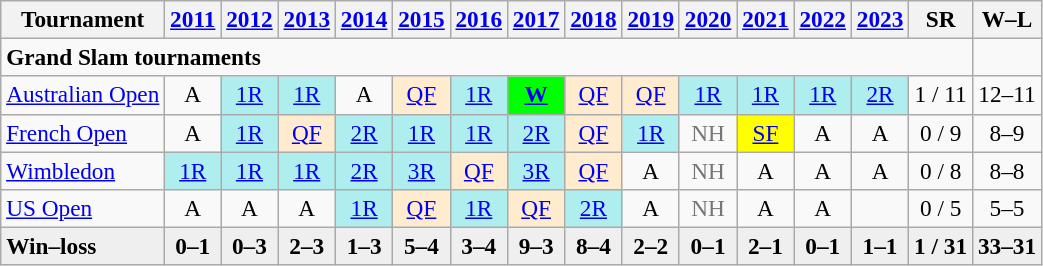<table class=wikitable style=text-align:center;font-size:97%>
<tr>
<th>Tournament</th>
<th><a href='#'>2011</a></th>
<th><a href='#'>2012</a></th>
<th><a href='#'>2013</a></th>
<th><a href='#'>2014</a></th>
<th><a href='#'>2015</a></th>
<th><a href='#'>2016</a></th>
<th><a href='#'>2017</a></th>
<th><a href='#'>2018</a></th>
<th><a href='#'>2019</a></th>
<th><a href='#'>2020</a></th>
<th><a href='#'>2021</a></th>
<th><a href='#'>2022</a></th>
<th><a href='#'>2023</a></th>
<th>SR</th>
<th>W–L</th>
</tr>
<tr>
<td colspan="15" align="left"><strong>Grand Slam tournaments</strong></td>
</tr>
<tr>
<td align=left><a href='#'>Australian Open</a></td>
<td>A</td>
<td bgcolor=afeeee><a href='#'>1R</a></td>
<td bgcolor=afeeee><a href='#'>1R</a></td>
<td>A</td>
<td bgcolor=ffebcd><a href='#'>QF</a></td>
<td bgcolor=afeeee><a href='#'>1R</a></td>
<td bgcolor=lime><strong><a href='#'>W</a></strong></td>
<td bgcolor=ffebcd><a href='#'>QF</a></td>
<td bgcolor=ffebcd><a href='#'>QF</a></td>
<td bgcolor=afeeee><a href='#'>1R</a></td>
<td bgcolor=afeeee><a href='#'>1R</a></td>
<td bgcolor=afeeee><a href='#'>1R</a></td>
<td bgcolor=afeeee><a href='#'>2R</a></td>
<td>1 / 11</td>
<td>12–11</td>
</tr>
<tr>
<td align=left><a href='#'>French Open</a></td>
<td>A</td>
<td bgcolor=afeeee><a href='#'>1R</a></td>
<td bgcolor=ffebcd><a href='#'>QF</a></td>
<td bgcolor=afeeee><a href='#'>2R</a></td>
<td bgcolor=afeeee><a href='#'>1R</a></td>
<td bgcolor=afeeee><a href='#'>1R</a></td>
<td bgcolor=afeeee><a href='#'>2R</a></td>
<td bgcolor=ffebcd><a href='#'>QF</a></td>
<td bgcolor=afeeee><a href='#'>1R</a></td>
<td style=color:#767676>NH</td>
<td bgcolor=yellow><a href='#'>SF</a></td>
<td>A</td>
<td>A</td>
<td>0 / 9</td>
<td>8–9</td>
</tr>
<tr>
<td align=left><a href='#'>Wimbledon</a></td>
<td bgcolor=afeeee><a href='#'>1R</a></td>
<td bgcolor=afeeee><a href='#'>1R</a></td>
<td bgcolor=afeeee><a href='#'>1R</a></td>
<td bgcolor=afeeee><a href='#'>2R</a></td>
<td bgcolor=afeeee><a href='#'>3R</a></td>
<td bgcolor=ffebcd><a href='#'>QF</a></td>
<td bgcolor=afeeee><a href='#'>3R</a></td>
<td bgcolor=ffebcd><a href='#'>QF</a></td>
<td>A</td>
<td style=color:#767676>NH</td>
<td>A</td>
<td>A</td>
<td>A</td>
<td>0 / 8</td>
<td>8–8</td>
</tr>
<tr>
<td align=left><a href='#'>US Open</a></td>
<td>A</td>
<td>A</td>
<td>A</td>
<td bgcolor=afeeee><a href='#'>1R</a></td>
<td bgcolor=ffebcd><a href='#'>QF</a></td>
<td bgcolor=afeeee><a href='#'>1R</a></td>
<td bgcolor=ffebcd><a href='#'>QF</a></td>
<td bgcolor=afeeee><a href='#'>2R</a></td>
<td>A</td>
<td style=color:#767676>NH</td>
<td>A</td>
<td>A</td>
<td></td>
<td>0 / 5</td>
<td>5–5</td>
</tr>
<tr style=font-weight:bold;background:#efefef>
<td align=left>Win–loss</td>
<td>0–1</td>
<td>0–3</td>
<td>2–3</td>
<td>1–3</td>
<td>5–4</td>
<td>3–4</td>
<td>9–3</td>
<td>8–4</td>
<td>2–2</td>
<td>0–1</td>
<td>2–1</td>
<td>0–1</td>
<td>1–1</td>
<td>1 / 31</td>
<td>33–31</td>
</tr>
</table>
